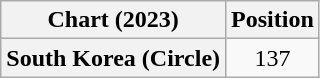<table class="wikitable plainrowheaders" style="text-align:center">
<tr>
<th scope="col">Chart (2023)</th>
<th scope="col">Position</th>
</tr>
<tr>
<th scope="row">South Korea (Circle)</th>
<td>137</td>
</tr>
</table>
